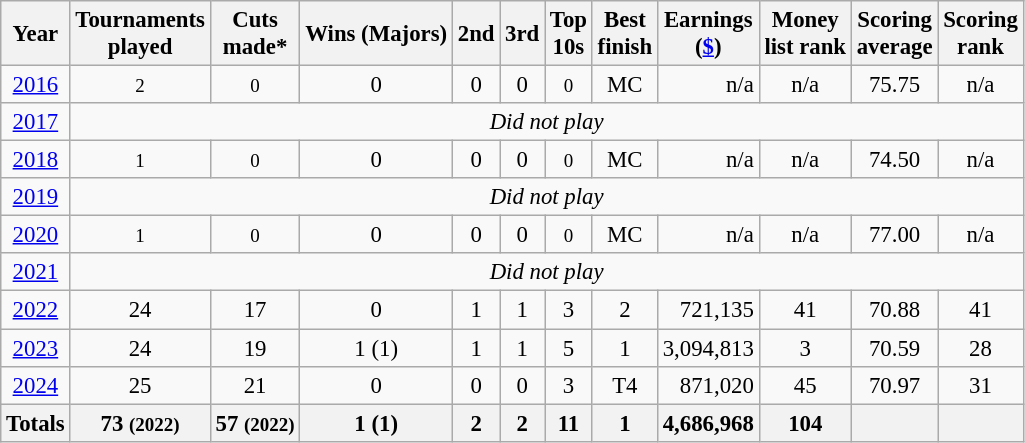<table class="wikitable" style="text-align:center; font-size: 95%;">
<tr>
<th>Year</th>
<th>Tournaments <br>played</th>
<th>Cuts <br>made*</th>
<th>Wins (Majors)</th>
<th>2nd</th>
<th>3rd</th>
<th>Top <br>10s</th>
<th>Best <br>finish</th>
<th>Earnings<br>(<a href='#'>$</a>)</th>
<th>Money<br>list rank</th>
<th>Scoring <br> average</th>
<th>Scoring<br>rank</th>
</tr>
<tr>
<td><a href='#'>2016</a></td>
<td><small>2</small></td>
<td><small>0</small></td>
<td>0</td>
<td>0</td>
<td>0</td>
<td><small>0</small></td>
<td>MC</td>
<td align=right>n/a</td>
<td>n/a</td>
<td>75.75</td>
<td>n/a</td>
</tr>
<tr>
<td><a href='#'>2017</a></td>
<td colspan=11><em>Did not play</em></td>
</tr>
<tr>
<td><a href='#'>2018</a></td>
<td><small>1</small></td>
<td><small>0</small></td>
<td>0</td>
<td>0</td>
<td>0</td>
<td><small>0</small></td>
<td>MC</td>
<td align=right>n/a</td>
<td>n/a</td>
<td>74.50</td>
<td>n/a</td>
</tr>
<tr>
<td><a href='#'>2019</a></td>
<td colspan=11><em>Did not play</em></td>
</tr>
<tr>
<td><a href='#'>2020</a></td>
<td><small>1</small></td>
<td><small>0</small></td>
<td>0</td>
<td>0</td>
<td>0</td>
<td><small>0</small></td>
<td>MC</td>
<td align=right>n/a</td>
<td>n/a</td>
<td>77.00</td>
<td>n/a</td>
</tr>
<tr>
<td><a href='#'>2021</a></td>
<td colspan=11><em>Did not play</em></td>
</tr>
<tr>
<td><a href='#'>2022</a></td>
<td>24</td>
<td>17</td>
<td>0</td>
<td>1</td>
<td>1</td>
<td>3</td>
<td>2</td>
<td align=right>721,135</td>
<td>41</td>
<td>70.88</td>
<td>41</td>
</tr>
<tr>
<td><a href='#'>2023</a></td>
<td>24</td>
<td>19</td>
<td>1 (1)</td>
<td>1</td>
<td>1</td>
<td>5</td>
<td>1</td>
<td align=right>3,094,813</td>
<td>3</td>
<td>70.59</td>
<td>28</td>
</tr>
<tr>
<td><a href='#'>2024</a></td>
<td>25</td>
<td>21</td>
<td>0</td>
<td>0</td>
<td>0</td>
<td>3</td>
<td>T4</td>
<td align=right>871,020</td>
<td>45</td>
<td>70.97</td>
<td>31</td>
</tr>
<tr>
<th>Totals</th>
<th>73 <small>(2022)</small> </th>
<th>57 <small>(2022)</small> </th>
<th>1 (1) </th>
<th>2 </th>
<th>2 </th>
<th>11 </th>
<th>1 </th>
<th align=right>4,686,968 </th>
<th>104 </th>
<th></th>
<th></th>
</tr>
</table>
